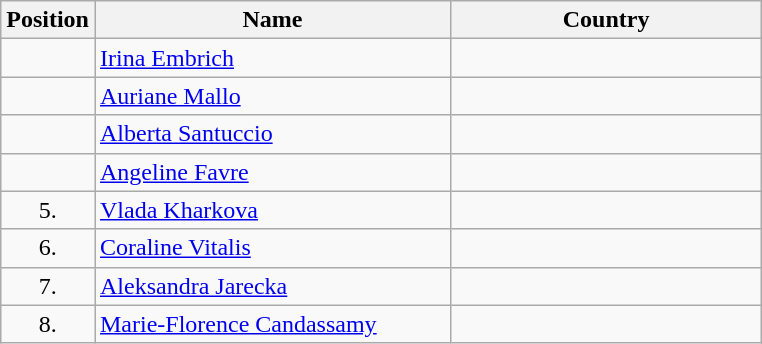<table class="wikitable">
<tr>
<th width="20">Position</th>
<th width="230">Name</th>
<th width="200">Country</th>
</tr>
<tr>
<td align=center></td>
<td><a href='#'>Irina Embrich</a></td>
<td></td>
</tr>
<tr>
<td align=center></td>
<td><a href='#'>Auriane Mallo</a></td>
<td></td>
</tr>
<tr>
<td align=center></td>
<td><a href='#'>Alberta Santuccio</a></td>
<td></td>
</tr>
<tr>
<td align=center></td>
<td><a href='#'>Angeline Favre</a></td>
<td></td>
</tr>
<tr>
<td align=center>5.</td>
<td><a href='#'>Vlada Kharkova</a></td>
<td></td>
</tr>
<tr>
<td align=center>6.</td>
<td><a href='#'>Coraline Vitalis</a></td>
<td></td>
</tr>
<tr>
<td align=center>7.</td>
<td><a href='#'>Aleksandra Jarecka</a></td>
<td></td>
</tr>
<tr>
<td align=center>8.</td>
<td><a href='#'>Marie-Florence Candassamy</a></td>
<td></td>
</tr>
</table>
